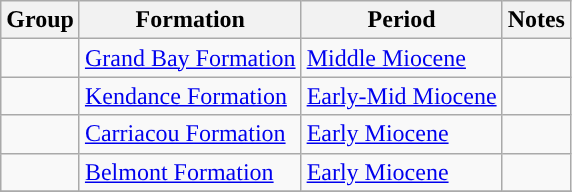<table class="wikitable sortable">
<tr>
<th>Group</th>
<th>Formation</th>
<th>Period</th>
<th class="unsortable">Notes</th>
</tr>
<tr>
<td></td>
<td><a href='#'>Grand Bay Formation</a></td>
<td style="background-color: "><a href='#'>Middle Miocene</a></td>
<td align=center></td>
</tr>
<tr>
<td></td>
<td><a href='#'>Kendance Formation</a></td>
<td style="background-color: "><a href='#'>Early-Mid Miocene</a></td>
<td align=center></td>
</tr>
<tr>
<td></td>
<td><a href='#'>Carriacou Formation</a></td>
<td style="background-color: "><a href='#'>Early Miocene</a></td>
<td align=center></td>
</tr>
<tr>
<td></td>
<td><a href='#'>Belmont Formation</a></td>
<td style="background-color: "><a href='#'>Early Miocene</a></td>
<td align=center></td>
</tr>
<tr>
</tr>
</table>
